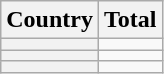<table class="sortable wikitable plainrowheaders">
<tr>
<th scope="col">Country</th>
<th scope="col">Total</th>
</tr>
<tr>
<th scope="row"></th>
<td style="text-align:center;"></td>
</tr>
<tr>
<th scope="row"></th>
<td style="text-align:center;"></td>
</tr>
<tr>
<th scope="row"></th>
<td></td>
</tr>
</table>
